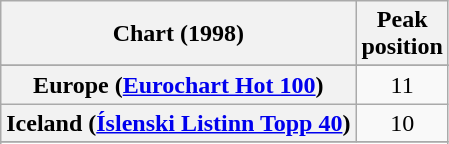<table class="wikitable sortable plainrowheaders" style="text-align:center">
<tr>
<th>Chart (1998)</th>
<th>Peak<br>position</th>
</tr>
<tr>
</tr>
<tr>
</tr>
<tr>
<th scope="row">Europe (<a href='#'>Eurochart Hot 100</a>)</th>
<td>11</td>
</tr>
<tr>
<th scope="row">Iceland (<a href='#'>Íslenski Listinn Topp 40</a>)</th>
<td>10</td>
</tr>
<tr>
</tr>
<tr>
</tr>
<tr>
</tr>
<tr>
</tr>
</table>
